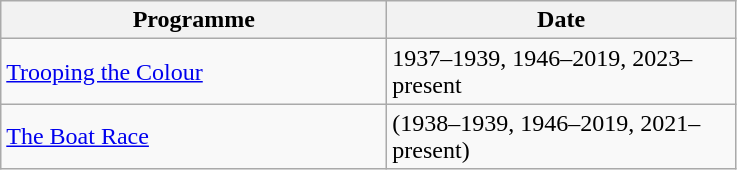<table class="wikitable">
<tr>
<th width=250>Programme</th>
<th width=225>Date</th>
</tr>
<tr>
<td><a href='#'>Trooping the Colour</a></td>
<td>1937–1939, 1946–2019, 2023–present</td>
</tr>
<tr>
<td><a href='#'>The Boat Race</a></td>
<td>(1938–1939, 1946–2019, 2021–present)</td>
</tr>
</table>
